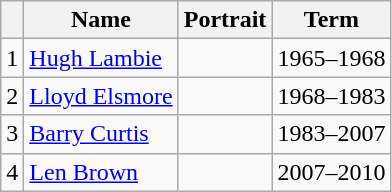<table class="wikitable">
<tr>
<th></th>
<th>Name</th>
<th>Portrait</th>
<th>Term</th>
</tr>
<tr>
<td align=center>1</td>
<td><a href='#'>Hugh Lambie</a></td>
<td></td>
<td>1965–1968</td>
</tr>
<tr>
<td align=center>2</td>
<td><a href='#'>Lloyd Elsmore</a></td>
<td></td>
<td>1968–1983</td>
</tr>
<tr>
<td align=center>3</td>
<td><a href='#'>Barry Curtis</a></td>
<td></td>
<td>1983–2007</td>
</tr>
<tr>
<td align=center>4</td>
<td><a href='#'>Len Brown</a></td>
<td></td>
<td>2007–2010</td>
</tr>
</table>
